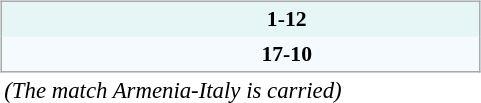<table width="100%" align=center>
<tr>
<td valign="top" width="50%"><br><table align=center cellpadding="3" cellspacing="0" style="background: #e6f6f6; border: 1px #aaa solid; border-collapse:collapse; font-size:95%;" width=320>
<tr style=font-size:95%>
<td align=center width=50></td>
<td width=85 align=right></td>
<td align=center width=40><strong>1-12</strong></td>
<td width=85></td>
</tr>
<tr bgcolor=#F5FAFF style=font-size:95%>
<td align=center></td>
<td align=right></td>
<td align=center><strong>17-10</strong></td>
<td></td>
</tr>
</table>
<table align=center cellpadding="3" cellspacing="0" width=320>
<tr style=font-size:95%>
<td> <em>(The match Armenia-Italy is carried)</em></td>
</tr>
</table>
</td>
<td valign="top" width="50%"><br><table align=center cellpadding="3" cellspacing="0" width=320>
</table>
</td>
</tr>
</table>
